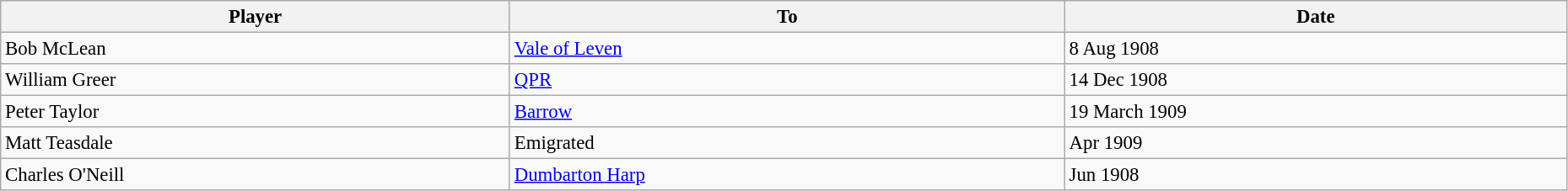<table class="wikitable" style="text-align:center; font-size:95%;width:98%; text-align:left">
<tr>
<th>Player</th>
<th>To</th>
<th>Date</th>
</tr>
<tr>
<td> Bob McLean</td>
<td> <a href='#'>Vale of Leven</a></td>
<td>8 Aug 1908</td>
</tr>
<tr>
<td> William Greer</td>
<td> <a href='#'>QPR</a></td>
<td>14 Dec 1908</td>
</tr>
<tr>
<td> Peter Taylor</td>
<td> <a href='#'>Barrow</a></td>
<td>19 March 1909</td>
</tr>
<tr>
<td> Matt Teasdale</td>
<td> Emigrated</td>
<td>Apr 1909</td>
</tr>
<tr>
<td> Charles O'Neill</td>
<td> <a href='#'>Dumbarton Harp</a></td>
<td>Jun 1908</td>
</tr>
</table>
